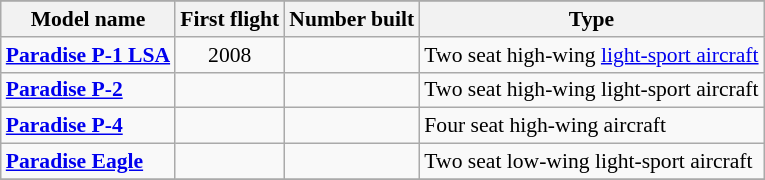<table class="wikitable" align=center style="font-size:90%;">
<tr>
</tr>
<tr style="background:#efefef;">
<th>Model name</th>
<th>First flight</th>
<th>Number built</th>
<th>Type</th>
</tr>
<tr>
<td align=left><strong><a href='#'>Paradise P-1 LSA</a></strong></td>
<td align=center>2008</td>
<td align=center></td>
<td align=left>Two seat high-wing <a href='#'>light-sport aircraft</a></td>
</tr>
<tr>
<td align=left><strong><a href='#'>Paradise P-2</a></strong></td>
<td align=center></td>
<td align=center></td>
<td align=left>Two seat high-wing light-sport aircraft</td>
</tr>
<tr>
<td align=left><strong><a href='#'>Paradise P-4</a></strong></td>
<td align=center></td>
<td align=center></td>
<td align=left>Four seat high-wing aircraft</td>
</tr>
<tr>
<td align=left><strong><a href='#'>Paradise Eagle</a></strong></td>
<td align=center></td>
<td align=center></td>
<td align=left>Two seat low-wing light-sport aircraft</td>
</tr>
<tr>
</tr>
</table>
